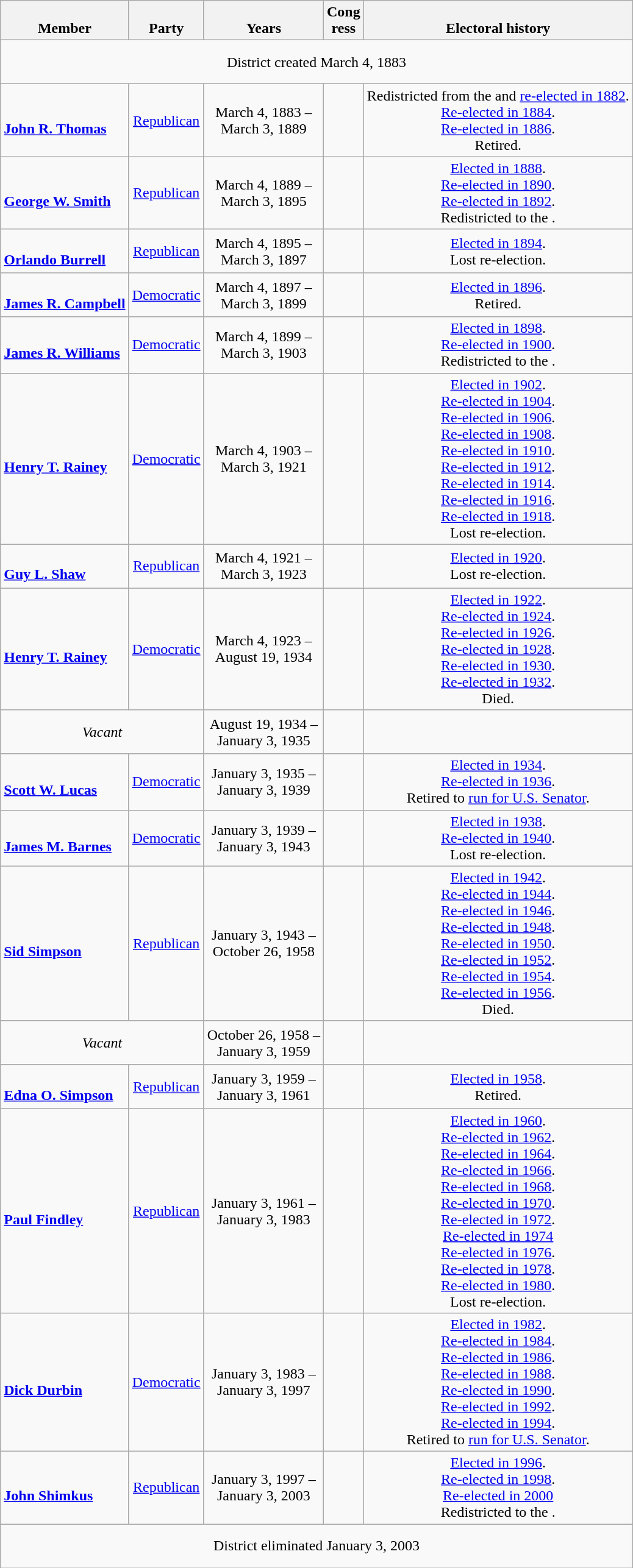<table class=wikitable style="text-align:center">
<tr valign=bottom>
<th>Member</th>
<th>Party</th>
<th>Years</th>
<th>Cong<br>ress</th>
<th>Electoral history</th>
</tr>
<tr style="height:3em">
<td colspan=5>District created March 4, 1883</td>
</tr>
<tr style="height:3em">
<td align=left><br> <strong><a href='#'>John R. Thomas</a></strong><br></td>
<td><a href='#'>Republican</a></td>
<td nowrap>March 4, 1883 –<br>March 3, 1889</td>
<td></td>
<td>Redistricted from the  and <a href='#'>re-elected in 1882</a>.<br><a href='#'>Re-elected in 1884</a>.<br><a href='#'>Re-elected in 1886</a>.<br>Retired.</td>
</tr>
<tr style="height:3em">
<td align=left><br><strong><a href='#'>George W. Smith</a></strong><br></td>
<td><a href='#'>Republican</a></td>
<td nowrap>March 4, 1889 –<br>March 3, 1895</td>
<td></td>
<td><a href='#'>Elected in 1888</a>.<br><a href='#'>Re-elected in 1890</a>.<br><a href='#'>Re-elected in 1892</a>.<br>Redistricted to the .</td>
</tr>
<tr style="height:3em">
<td align=left><br><strong><a href='#'>Orlando Burrell</a></strong><br></td>
<td><a href='#'>Republican</a></td>
<td nowrap>March 4, 1895 –<br>March 3, 1897</td>
<td></td>
<td><a href='#'>Elected in 1894</a>.<br>Lost re-election.</td>
</tr>
<tr style="height:3em">
<td align=left><br><strong><a href='#'>James R. Campbell</a></strong><br></td>
<td><a href='#'>Democratic</a></td>
<td nowrap>March 4, 1897 –<br>March 3, 1899</td>
<td></td>
<td><a href='#'>Elected in 1896</a>.<br>Retired.</td>
</tr>
<tr style="height:3em">
<td align=left><br><strong><a href='#'>James R. Williams</a></strong><br></td>
<td><a href='#'>Democratic</a></td>
<td nowrap>March 4, 1899 –<br>March 3, 1903</td>
<td></td>
<td><a href='#'>Elected in 1898</a>.<br><a href='#'>Re-elected in 1900</a>.<br>Redistricted to the .</td>
</tr>
<tr style="height:3em">
<td align=left><br><strong><a href='#'>Henry T. Rainey</a></strong><br></td>
<td><a href='#'>Democratic</a></td>
<td nowrap>March 4, 1903 –<br>March 3, 1921</td>
<td></td>
<td><a href='#'>Elected in 1902</a>.<br><a href='#'>Re-elected in 1904</a>.<br><a href='#'>Re-elected in 1906</a>.<br><a href='#'>Re-elected in 1908</a>.<br><a href='#'>Re-elected in 1910</a>.<br><a href='#'>Re-elected in 1912</a>.<br><a href='#'>Re-elected in 1914</a>.<br><a href='#'>Re-elected in 1916</a>.<br><a href='#'>Re-elected in 1918</a>.<br>Lost re-election.</td>
</tr>
<tr style="height:3em">
<td align=left><br><strong><a href='#'>Guy L. Shaw</a></strong><br></td>
<td><a href='#'>Republican</a></td>
<td nowrap>March 4, 1921 –<br>March 3, 1923</td>
<td></td>
<td><a href='#'>Elected in 1920</a>.<br>Lost re-election.</td>
</tr>
<tr style="height:3em">
<td align=left><br><strong><a href='#'>Henry T. Rainey</a></strong><br></td>
<td><a href='#'>Democratic</a></td>
<td nowrap>March 4, 1923 –<br>August 19, 1934</td>
<td></td>
<td><a href='#'>Elected in 1922</a>.<br><a href='#'>Re-elected in 1924</a>.<br><a href='#'>Re-elected in 1926</a>.<br><a href='#'>Re-elected in 1928</a>.<br><a href='#'>Re-elected in 1930</a>.<br><a href='#'>Re-elected in 1932</a>.<br>Died.</td>
</tr>
<tr style="height:3em">
<td colspan=2><em>Vacant</em></td>
<td nowrap>August 19, 1934 –<br>January 3, 1935</td>
<td></td>
<td></td>
</tr>
<tr style="height:3em">
<td align=left><br><strong><a href='#'>Scott W. Lucas</a></strong><br></td>
<td><a href='#'>Democratic</a></td>
<td nowrap>January 3, 1935 –<br>January 3, 1939</td>
<td></td>
<td><a href='#'>Elected in 1934</a>.<br><a href='#'>Re-elected in 1936</a>.<br>Retired to <a href='#'>run for U.S. Senator</a>.</td>
</tr>
<tr style="height:3em">
<td align=left><br><strong><a href='#'>James M. Barnes</a></strong><br></td>
<td><a href='#'>Democratic</a></td>
<td nowrap>January 3, 1939 –<br>January 3, 1943</td>
<td></td>
<td><a href='#'>Elected in 1938</a>.<br><a href='#'>Re-elected in 1940</a>.<br>Lost re-election.</td>
</tr>
<tr style="height:3em">
<td align=left><br><strong><a href='#'>Sid Simpson</a></strong><br></td>
<td><a href='#'>Republican</a></td>
<td nowrap>January 3, 1943 –<br>October 26, 1958</td>
<td></td>
<td><a href='#'>Elected in 1942</a>.<br><a href='#'>Re-elected in 1944</a>.<br><a href='#'>Re-elected in 1946</a>.<br><a href='#'>Re-elected in 1948</a>.<br><a href='#'>Re-elected in 1950</a>.<br><a href='#'>Re-elected in 1952</a>.<br><a href='#'>Re-elected in 1954</a>.<br><a href='#'>Re-elected in 1956</a>.<br>Died.</td>
</tr>
<tr style="height:3em">
<td colspan=2><em>Vacant</em></td>
<td nowrap>October 26, 1958 –<br>January 3, 1959</td>
<td></td>
<td></td>
</tr>
<tr style="height:3em">
<td align=left><br><strong><a href='#'>Edna O. Simpson</a></strong><br></td>
<td><a href='#'>Republican</a></td>
<td nowrap>January 3, 1959 –<br>January 3, 1961</td>
<td></td>
<td><a href='#'>Elected in 1958</a>.<br>Retired.</td>
</tr>
<tr style="height:3em">
<td align=left><br><strong><a href='#'>Paul Findley</a></strong><br></td>
<td><a href='#'>Republican</a></td>
<td nowrap>January 3, 1961 –<br>January 3, 1983</td>
<td></td>
<td><a href='#'>Elected in 1960</a>.<br><a href='#'>Re-elected in 1962</a>.<br><a href='#'>Re-elected in 1964</a>.<br><a href='#'>Re-elected in 1966</a>.<br><a href='#'>Re-elected in 1968</a>.<br><a href='#'>Re-elected in 1970</a>.<br><a href='#'>Re-elected in 1972</a>.<br><a href='#'>Re-elected in 1974</a><br><a href='#'>Re-elected in 1976</a>.<br><a href='#'>Re-elected in 1978</a>.<br><a href='#'>Re-elected in 1980</a>.<br>Lost re-election.</td>
</tr>
<tr style="height:3em">
<td align=left><br><strong><a href='#'>Dick Durbin</a></strong><br></td>
<td><a href='#'>Democratic</a></td>
<td nowrap>January 3, 1983 –<br>January 3, 1997</td>
<td></td>
<td><a href='#'>Elected in 1982</a>.<br><a href='#'>Re-elected in 1984</a>.<br><a href='#'>Re-elected in 1986</a>.<br><a href='#'>Re-elected in 1988</a>.<br><a href='#'>Re-elected in 1990</a>.<br><a href='#'>Re-elected in 1992</a>.<br><a href='#'>Re-elected in 1994</a>.<br>Retired to <a href='#'>run for U.S. Senator</a>.</td>
</tr>
<tr style="height:3em">
<td align=left><br><strong><a href='#'>John Shimkus</a></strong><br></td>
<td><a href='#'>Republican</a></td>
<td nowrap>January 3, 1997 –<br>January 3, 2003</td>
<td></td>
<td><a href='#'>Elected in 1996</a>.<br><a href='#'>Re-elected in 1998</a>.<br><a href='#'>Re-elected in 2000</a><br>Redistricted to the .</td>
</tr>
<tr style="height:3em">
<td colspan=5>District eliminated January 3, 2003</td>
</tr>
</table>
